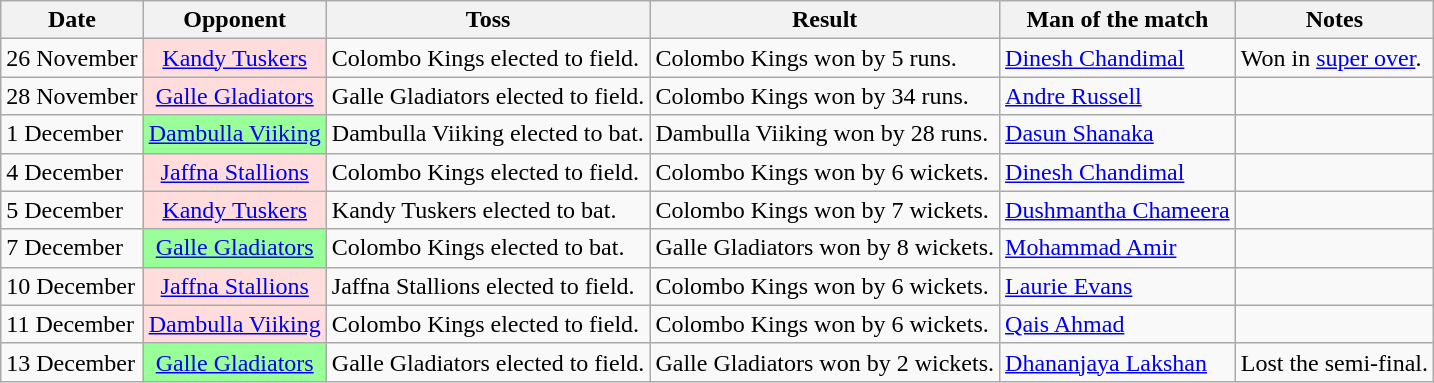<table class="wikitable">
<tr>
<th>Date</th>
<th>Opponent</th>
<th>Toss</th>
<th>Result</th>
<th>Man of the match</th>
<th>Notes</th>
</tr>
<tr>
<td>26 November</td>
<td style="background: #FDD; text-align: center;"><a href='#'>Kandy Tuskers</a></td>
<td>Colombo Kings elected to field.</td>
<td>Colombo Kings won by 5 runs.</td>
<td><a href='#'>Dinesh Chandimal</a></td>
<td>Won in <a href='#'>super over</a>.</td>
</tr>
<tr>
<td>28 November</td>
<td style="background: #FDD; text-align: center;"><a href='#'>Galle Gladiators</a></td>
<td>Galle Gladiators elected to field.</td>
<td>Colombo Kings won by 34 runs.</td>
<td><a href='#'>Andre Russell</a></td>
<td></td>
</tr>
<tr>
<td>1 December</td>
<td style="background: #99FF99; text-align: center;"><a href='#'>Dambulla Viiking</a></td>
<td>Dambulla Viiking elected to bat.</td>
<td>Dambulla Viiking won by 28 runs.</td>
<td><a href='#'>Dasun Shanaka</a></td>
<td></td>
</tr>
<tr>
<td>4 December</td>
<td style="background: #FDD; text-align: center;"><a href='#'>Jaffna Stallions</a></td>
<td>Colombo Kings elected to field.</td>
<td>Colombo Kings won by 6 wickets.</td>
<td><a href='#'>Dinesh Chandimal</a></td>
<td></td>
</tr>
<tr>
<td>5 December</td>
<td style="background: #FDD; text-align: center;"><a href='#'>Kandy Tuskers</a></td>
<td>Kandy Tuskers elected to bat.</td>
<td>Colombo Kings won by 7 wickets.</td>
<td><a href='#'>Dushmantha Chameera</a></td>
<td></td>
</tr>
<tr>
<td>7 December</td>
<td style="background: #99FF99; text-align: center;"><a href='#'>Galle Gladiators</a></td>
<td>Colombo Kings elected to bat.</td>
<td>Galle Gladiators won by 8 wickets.</td>
<td><a href='#'>Mohammad Amir</a></td>
<td></td>
</tr>
<tr>
<td>10 December</td>
<td style="background: #FDD; text-align: center;"><a href='#'>Jaffna Stallions</a></td>
<td>Jaffna Stallions elected to field.</td>
<td>Colombo Kings won by 6 wickets.</td>
<td><a href='#'>Laurie Evans</a></td>
<td></td>
</tr>
<tr>
<td>11 December</td>
<td style="background: #FDD; text-align: center;"><a href='#'>Dambulla Viiking</a></td>
<td>Colombo Kings elected to field.</td>
<td>Colombo Kings won by 6 wickets.</td>
<td><a href='#'>Qais Ahmad</a></td>
<td></td>
</tr>
<tr>
<td>13 December</td>
<td style="background: #99FF99; text-align: center;"><a href='#'>Galle Gladiators</a></td>
<td>Galle Gladiators elected to field.</td>
<td>Galle Gladiators won by 2 wickets.</td>
<td><a href='#'>Dhananjaya Lakshan</a></td>
<td>Lost the semi-final.</td>
</tr>
</table>
